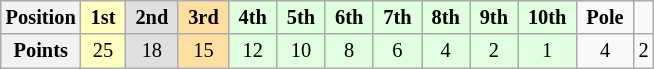<table class="wikitable" style="font-size:85%; text-align:center">
<tr>
<th>Position</th>
<td style="background:#ffffbf;"> <strong>1st</strong> </td>
<td style="background:#dfdfdf;"> <strong>2nd</strong> </td>
<td style="background:#ffdf9f;"> <strong>3rd</strong> </td>
<td style="background:#dfffdf;"> <strong>4th</strong> </td>
<td style="background:#dfffdf;"> <strong>5th</strong> </td>
<td style="background:#dfffdf;"> <strong>6th</strong> </td>
<td style="background:#dfffdf;"> <strong>7th</strong> </td>
<td style="background:#dfffdf;"> <strong>8th</strong> </td>
<td style="background:#dfffdf;"> <strong>9th</strong> </td>
<td style="background:#dfffdf;"> <strong>10th</strong> </td>
<td> <strong>Pole</strong> </td>
<td>  </td>
</tr>
<tr>
<th>Points</th>
<td style="background:#ffffbf;">25</td>
<td style="background:#dfdfdf;">18</td>
<td style="background:#ffdf9f;">15</td>
<td style="background:#dfffdf;">12</td>
<td style="background:#dfffdf;">10</td>
<td style="background:#dfffdf;">8</td>
<td style="background:#dfffdf;">6</td>
<td style="background:#dfffdf;">4</td>
<td style="background:#dfffdf;">2</td>
<td style="background:#dfffdf;">1</td>
<td>4</td>
<td>2</td>
</tr>
</table>
